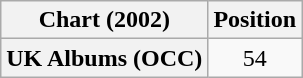<table class="wikitable plainrowheaders" style="text-align:center">
<tr>
<th scope="col">Chart (2002)</th>
<th scope="col">Position</th>
</tr>
<tr>
<th scope="row">UK Albums (OCC)</th>
<td>54</td>
</tr>
</table>
